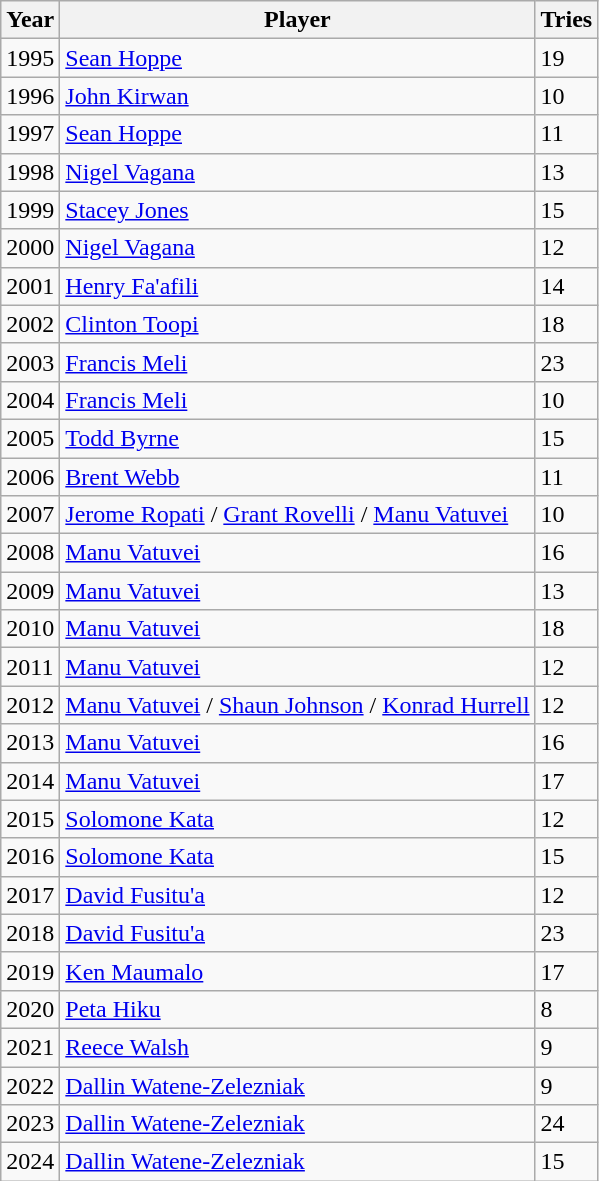<table class="wikitable">
<tr>
<th>Year</th>
<th>Player</th>
<th>Tries</th>
</tr>
<tr>
<td>1995</td>
<td><a href='#'>Sean Hoppe</a></td>
<td>19</td>
</tr>
<tr>
<td>1996</td>
<td><a href='#'>John Kirwan</a></td>
<td>10</td>
</tr>
<tr |->
<td>1997</td>
<td><a href='#'>Sean Hoppe</a></td>
<td>11</td>
</tr>
<tr |->
<td>1998</td>
<td><a href='#'>Nigel Vagana</a></td>
<td>13</td>
</tr>
<tr |->
<td>1999</td>
<td><a href='#'>Stacey Jones</a></td>
<td>15</td>
</tr>
<tr |->
<td>2000</td>
<td><a href='#'>Nigel Vagana</a></td>
<td>12</td>
</tr>
<tr>
<td>2001</td>
<td><a href='#'>Henry Fa'afili</a></td>
<td>14</td>
</tr>
<tr>
<td>2002</td>
<td><a href='#'>Clinton Toopi</a></td>
<td>18</td>
</tr>
<tr>
<td>2003</td>
<td><a href='#'>Francis Meli</a></td>
<td>23</td>
</tr>
<tr |->
<td>2004</td>
<td><a href='#'>Francis Meli</a></td>
<td>10</td>
</tr>
<tr |->
<td>2005</td>
<td><a href='#'>Todd Byrne</a></td>
<td>15</td>
</tr>
<tr |->
<td>2006</td>
<td><a href='#'>Brent Webb</a></td>
<td>11</td>
</tr>
<tr |->
<td>2007</td>
<td><a href='#'>Jerome Ropati</a> / <a href='#'>Grant Rovelli</a> / <a href='#'>Manu Vatuvei</a></td>
<td>10</td>
</tr>
<tr>
<td>2008</td>
<td><a href='#'>Manu Vatuvei</a></td>
<td>16</td>
</tr>
<tr>
<td>2009</td>
<td><a href='#'>Manu Vatuvei</a></td>
<td>13</td>
</tr>
<tr>
<td>2010</td>
<td><a href='#'>Manu Vatuvei</a></td>
<td>18</td>
</tr>
<tr>
<td>2011</td>
<td><a href='#'>Manu Vatuvei</a></td>
<td>12</td>
</tr>
<tr>
<td>2012</td>
<td><a href='#'>Manu Vatuvei</a> / <a href='#'>Shaun Johnson</a> / <a href='#'>Konrad Hurrell</a></td>
<td>12</td>
</tr>
<tr>
<td>2013</td>
<td><a href='#'>Manu Vatuvei</a></td>
<td>16</td>
</tr>
<tr>
<td>2014</td>
<td><a href='#'>Manu Vatuvei</a></td>
<td>17</td>
</tr>
<tr>
<td>2015</td>
<td><a href='#'>Solomone Kata</a></td>
<td>12</td>
</tr>
<tr>
<td>2016</td>
<td><a href='#'>Solomone Kata</a></td>
<td>15</td>
</tr>
<tr>
<td>2017</td>
<td><a href='#'>David Fusitu'a</a></td>
<td>12</td>
</tr>
<tr>
<td>2018</td>
<td><a href='#'>David Fusitu'a</a></td>
<td>23</td>
</tr>
<tr>
<td>2019</td>
<td><a href='#'>Ken Maumalo</a></td>
<td>17</td>
</tr>
<tr>
<td>2020</td>
<td><a href='#'>Peta Hiku</a></td>
<td>8</td>
</tr>
<tr>
<td>2021</td>
<td><a href='#'>Reece Walsh</a></td>
<td>9</td>
</tr>
<tr>
<td>2022</td>
<td><a href='#'>Dallin Watene-Zelezniak</a></td>
<td>9</td>
</tr>
<tr>
<td>2023</td>
<td><a href='#'>Dallin Watene-Zelezniak</a></td>
<td>24</td>
</tr>
<tr>
<td>2024</td>
<td><a href='#'>Dallin Watene-Zelezniak</a></td>
<td>15</td>
</tr>
</table>
